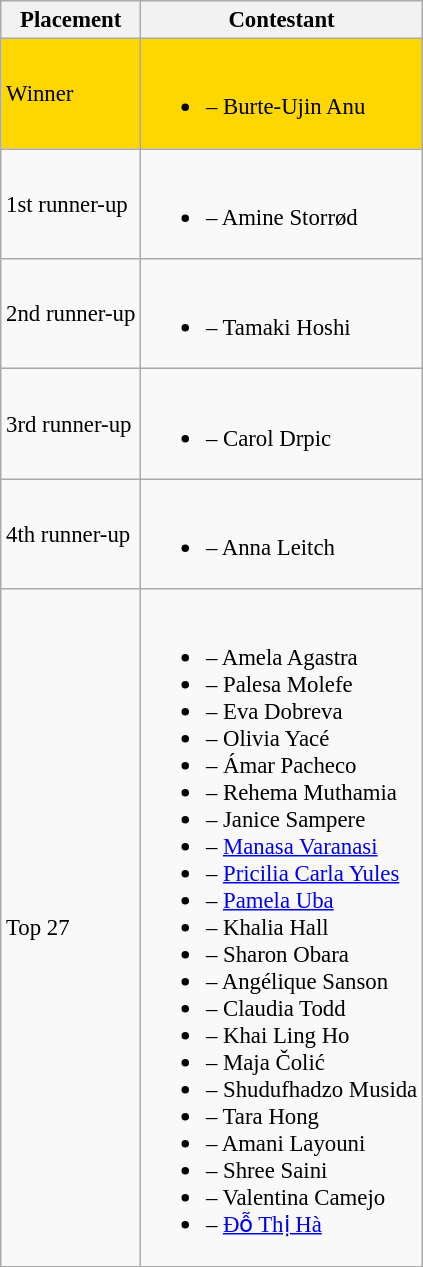<table class="wikitable sortable" style="font-size:95%;">
<tr>
<th>Placement</th>
<th>Contestant</th>
</tr>
<tr style="background:gold;">
<td>Winner</td>
<td><br><ul><li> – Burte-Ujin Anu</li></ul></td>
</tr>
<tr>
<td>1st runner-up</td>
<td><br><ul><li> – Amine Storrød</li></ul></td>
</tr>
<tr>
<td>2nd runner-up</td>
<td><br><ul><li> – Tamaki Hoshi</li></ul></td>
</tr>
<tr>
<td>3rd runner-up</td>
<td><br><ul><li> – Carol Drpic</li></ul></td>
</tr>
<tr>
<td>4th runner-up</td>
<td><br><ul><li> – Anna Leitch</li></ul></td>
</tr>
<tr>
<td>Top 27</td>
<td><br><ul><li> – Amela Agastra</li><li> – Palesa Molefe</li><li> – Eva Dobreva</li><li> – Olivia Yacé</li><li> – Ámar Pacheco</li><li> – Rehema Muthamia</li><li> – Janice Sampere</li><li> – <a href='#'>Manasa Varanasi</a></li><li> – <a href='#'>Pricilia Carla Yules</a></li><li> – <a href='#'>Pamela Uba</a></li><li> – Khalia Hall</li><li> – Sharon Obara</li><li> – Angélique Sanson</li><li> – Claudia Todd</li><li> – Khai Ling Ho</li><li> – Maja Čolić</li><li> – Shudufhadzo Musida</li><li> – Tara Hong</li><li> – Amani Layouni</li><li> – Shree Saini</li><li> – Valentina Camejo</li><li> – <a href='#'>Đỗ Thị Hà</a></li></ul></td>
</tr>
</table>
